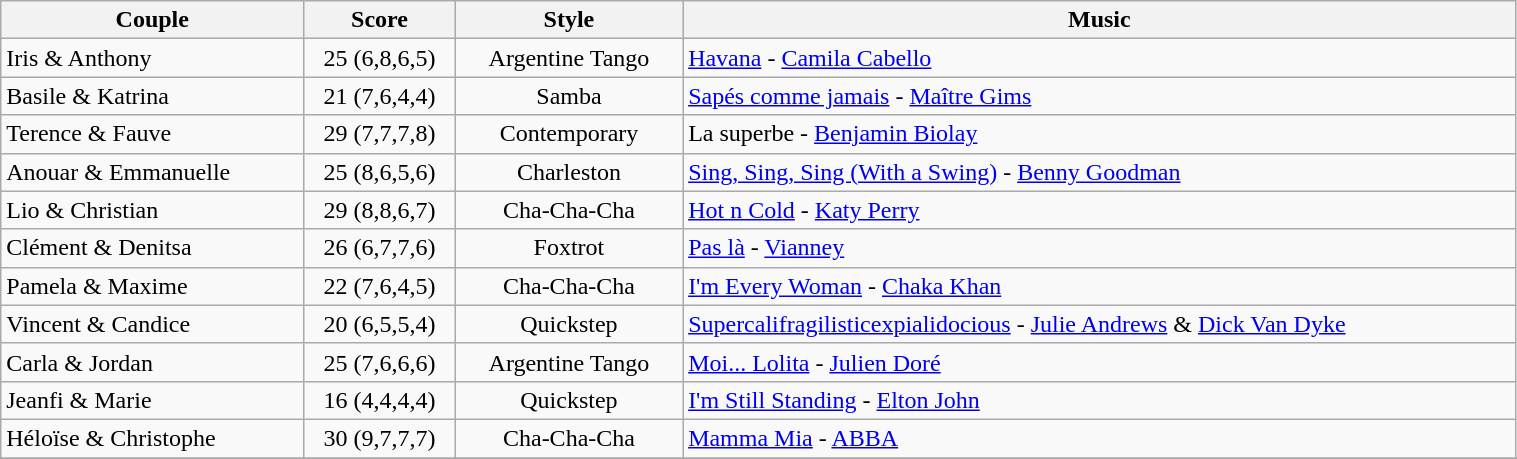<table class="wikitable" style="width:80%;">
<tr>
<th style="width:20%;">Couple</th>
<th style="width:10%;">Score</th>
<th style="width:15%;">Style</th>
<th style="width:60%;">Music</th>
</tr>
<tr>
<td>Iris & Anthony</td>
<td style="text-align:center;">25 (6,8,6,5)</td>
<td style="text-align:center;">Argentine Tango</td>
<td><a href='#'>Havana</a> - <a href='#'>Camila Cabello</a></td>
</tr>
<tr>
<td>Basile & Katrina</td>
<td style="text-align:center;">21 (7,6,4,4)</td>
<td style="text-align:center;">Samba</td>
<td><a href='#'>Sapés comme jamais</a> - <a href='#'>Maître Gims</a></td>
</tr>
<tr>
<td>Terence & Fauve</td>
<td style="text-align:center;">29 (7,7,7,8)</td>
<td style="text-align:center;">Contemporary</td>
<td>La superbe - <a href='#'>Benjamin Biolay</a></td>
</tr>
<tr>
<td>Anouar & Emmanuelle</td>
<td style="text-align:center;">25 (8,6,5,6)</td>
<td style="text-align:center;">Charleston</td>
<td><a href='#'>Sing, Sing, Sing (With a Swing)</a> - <a href='#'>Benny Goodman</a></td>
</tr>
<tr>
<td>Lio & Christian</td>
<td style="text-align:center;">29 (8,8,6,7)</td>
<td style="text-align:center;">Cha-Cha-Cha</td>
<td><a href='#'>Hot n Cold</a> - <a href='#'>Katy Perry</a></td>
</tr>
<tr>
<td>Clément & Denitsa</td>
<td style="text-align:center;">26 (6,7,7,6)</td>
<td style="text-align:center;">Foxtrot</td>
<td><a href='#'>Pas là</a> - <a href='#'>Vianney</a></td>
</tr>
<tr>
<td>Pamela & Maxime</td>
<td style="text-align:center;">22 (7,6,4,5)</td>
<td style="text-align:center;">Cha-Cha-Cha</td>
<td><a href='#'>I'm Every Woman</a> - <a href='#'>Chaka Khan</a></td>
</tr>
<tr>
<td>Vincent & Candice</td>
<td style="text-align:center;">20 (6,5,5,4)</td>
<td style="text-align:center;">Quickstep</td>
<td><a href='#'>Supercalifragilisticexpialidocious</a> - <a href='#'>Julie Andrews</a> & <a href='#'>Dick Van Dyke</a></td>
</tr>
<tr>
<td>Carla & Jordan</td>
<td style="text-align:center;">25 (7,6,6,6)</td>
<td style="text-align:center;">Argentine Tango</td>
<td><a href='#'>Moi... Lolita</a> - <a href='#'>Julien Doré</a></td>
</tr>
<tr>
<td>Jeanfi & Marie</td>
<td style="text-align:center;">16 (4,4,4,4)</td>
<td style="text-align:center;">Quickstep</td>
<td><a href='#'>I'm Still Standing</a> - <a href='#'>Elton John</a></td>
</tr>
<tr>
<td>Héloïse & Christophe</td>
<td style="text-align:center;">30 (9,7,7,7)</td>
<td style="text-align:center;">Cha-Cha-Cha</td>
<td><a href='#'>Mamma Mia</a> - <a href='#'>ABBA</a></td>
</tr>
<tr>
</tr>
</table>
